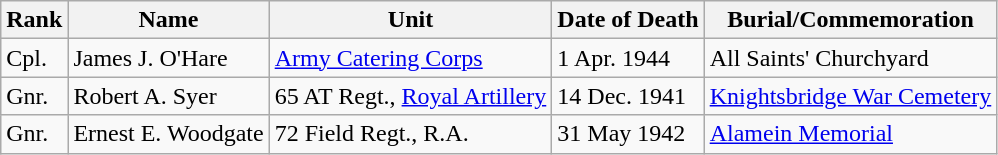<table class="wikitable">
<tr>
<th>Rank</th>
<th>Name</th>
<th>Unit</th>
<th>Date of Death</th>
<th>Burial/Commemoration</th>
</tr>
<tr>
<td>Cpl.</td>
<td>James J. O'Hare</td>
<td><a href='#'>Army Catering Corps</a></td>
<td>1 Apr. 1944</td>
<td>All Saints' Churchyard</td>
</tr>
<tr>
<td>Gnr.</td>
<td>Robert A. Syer</td>
<td>65 AT Regt., <a href='#'>Royal Artillery</a></td>
<td>14 Dec. 1941</td>
<td><a href='#'>Knightsbridge War Cemetery</a></td>
</tr>
<tr>
<td>Gnr.</td>
<td>Ernest E. Woodgate</td>
<td>72 Field Regt., R.A.</td>
<td>31 May 1942</td>
<td><a href='#'>Alamein Memorial</a></td>
</tr>
</table>
